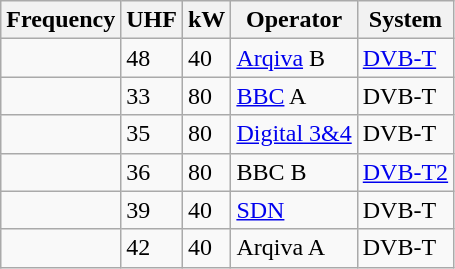<table class="wikitable sortable">
<tr>
<th>Frequency</th>
<th>UHF</th>
<th>kW</th>
<th>Operator</th>
<th>System</th>
</tr>
<tr>
<td></td>
<td>48</td>
<td>40</td>
<td><a href='#'>Arqiva</a> B</td>
<td><a href='#'>DVB-T</a></td>
</tr>
<tr>
<td></td>
<td>33</td>
<td>80</td>
<td><a href='#'>BBC</a> A</td>
<td>DVB-T</td>
</tr>
<tr>
<td></td>
<td>35</td>
<td>80</td>
<td><a href='#'>Digital 3&4</a></td>
<td>DVB-T</td>
</tr>
<tr>
<td></td>
<td>36</td>
<td>80</td>
<td>BBC B</td>
<td><a href='#'>DVB-T2</a></td>
</tr>
<tr>
<td></td>
<td>39</td>
<td>40</td>
<td><a href='#'>SDN</a></td>
<td>DVB-T</td>
</tr>
<tr>
<td></td>
<td>42</td>
<td>40</td>
<td>Arqiva A</td>
<td>DVB-T</td>
</tr>
</table>
